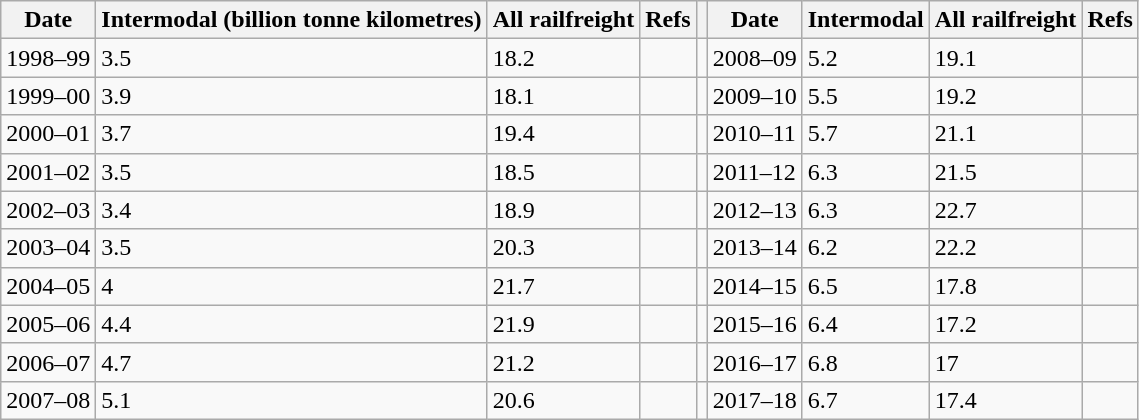<table class="wikitable">
<tr>
<th>Date</th>
<th>Intermodal (billion tonne kilometres)</th>
<th>All railfreight</th>
<th>Refs</th>
<th></th>
<th>Date</th>
<th>Intermodal</th>
<th>All railfreight</th>
<th>Refs</th>
</tr>
<tr>
<td>1998–99</td>
<td>3.5</td>
<td>18.2</td>
<td></td>
<td></td>
<td>2008–09</td>
<td>5.2</td>
<td>19.1</td>
<td></td>
</tr>
<tr>
<td>1999–00</td>
<td>3.9</td>
<td>18.1</td>
<td></td>
<td></td>
<td>2009–10</td>
<td>5.5</td>
<td>19.2</td>
<td></td>
</tr>
<tr>
<td>2000–01</td>
<td>3.7</td>
<td>19.4</td>
<td></td>
<td></td>
<td>2010–11</td>
<td>5.7</td>
<td>21.1</td>
<td></td>
</tr>
<tr>
<td>2001–02</td>
<td>3.5</td>
<td>18.5</td>
<td></td>
<td></td>
<td>2011–12</td>
<td>6.3</td>
<td>21.5</td>
<td></td>
</tr>
<tr>
<td>2002–03</td>
<td>3.4</td>
<td>18.9</td>
<td></td>
<td></td>
<td>2012–13</td>
<td>6.3</td>
<td>22.7</td>
<td></td>
</tr>
<tr>
<td>2003–04</td>
<td>3.5</td>
<td>20.3</td>
<td></td>
<td></td>
<td>2013–14</td>
<td>6.2</td>
<td>22.2</td>
<td></td>
</tr>
<tr>
<td>2004–05</td>
<td>4</td>
<td>21.7</td>
<td></td>
<td></td>
<td>2014–15</td>
<td>6.5</td>
<td>17.8</td>
<td></td>
</tr>
<tr>
<td>2005–06</td>
<td>4.4</td>
<td>21.9</td>
<td></td>
<td></td>
<td>2015–16</td>
<td>6.4</td>
<td>17.2</td>
<td></td>
</tr>
<tr>
<td>2006–07</td>
<td>4.7</td>
<td>21.2</td>
<td></td>
<td></td>
<td>2016–17</td>
<td>6.8</td>
<td>17</td>
<td></td>
</tr>
<tr>
<td>2007–08</td>
<td>5.1</td>
<td>20.6</td>
<td></td>
<td></td>
<td>2017–18</td>
<td>6.7</td>
<td>17.4</td>
<td></td>
</tr>
</table>
